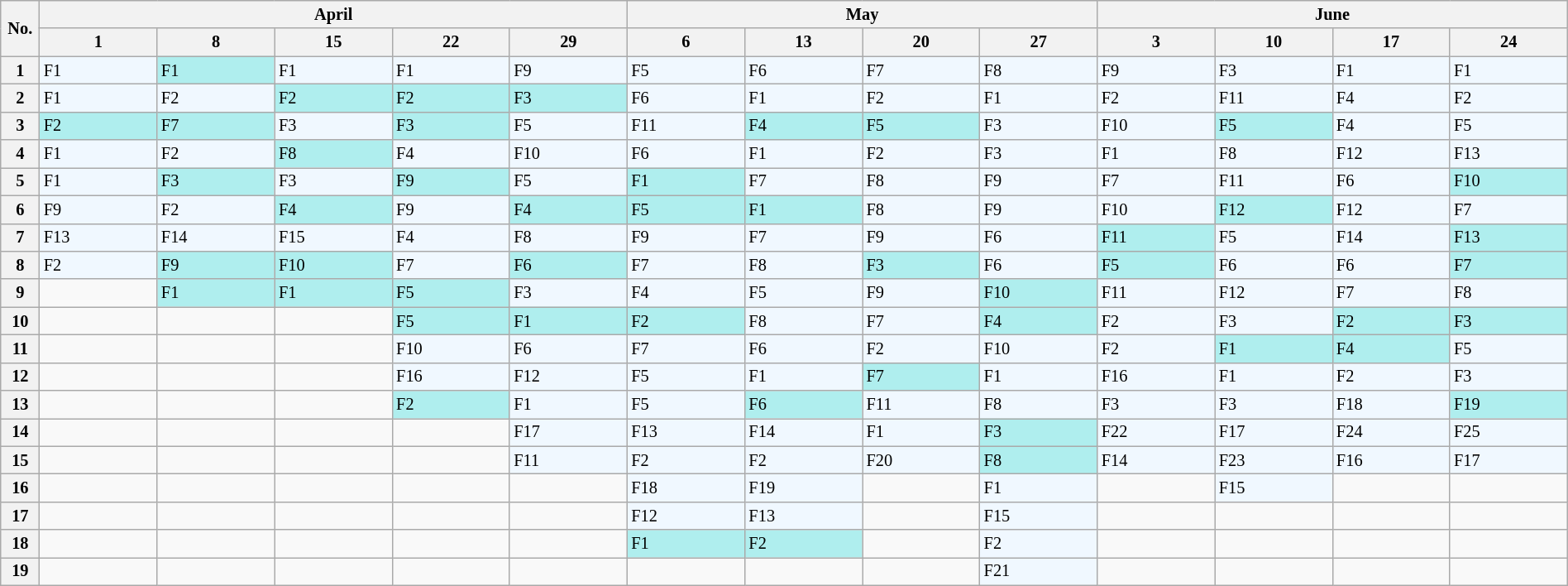<table class="wikitable" style="font-size: 85%; width: 100%">
<tr>
<th rowspan=2 width=25>No.</th>
<th colspan=5>April</th>
<th colspan=4>May</th>
<th colspan=4>June</th>
</tr>
<tr>
<th>1</th>
<th>8</th>
<th>15</th>
<th>22</th>
<th>29</th>
<th>6</th>
<th>13</th>
<th>20</th>
<th>27</th>
<th>3</th>
<th>10</th>
<th>17</th>
<th>24</th>
</tr>
<tr>
<th>1</th>
<td style="background:#f0f8ff;"> F1</td>
<td style="background:#afeeee;"> F1</td>
<td style="background:#f0f8ff;"> F1</td>
<td style="background:#f0f8ff;"> F1</td>
<td style="background:#f0f8ff;"> F9</td>
<td style="background:#f0f8ff;"> F5</td>
<td style="background:#f0f8ff;"> F6</td>
<td style="background:#f0f8ff;"> F7</td>
<td style="background:#f0f8ff;"> F8</td>
<td style="background:#f0f8ff;"> F9</td>
<td style="background:#f0f8ff;"> F3</td>
<td style="background:#f0f8ff;"> F1</td>
<td style="background:#f0f8ff;"> F1</td>
</tr>
<tr>
<th>2</th>
<td style="background:#f0f8ff;"> F1</td>
<td style="background:#f0f8ff;"> F2</td>
<td style="background:#afeeee;"> F2</td>
<td style="background:#afeeee;"> F2</td>
<td style="background:#afeeee;"> F3</td>
<td style="background:#f0f8ff;"> F6</td>
<td style="background:#f0f8ff;"> F1</td>
<td style="background:#f0f8ff;"> F2</td>
<td style="background:#f0f8ff;"> F1</td>
<td style="background:#f0f8ff;"> F2</td>
<td style="background:#f0f8ff;"> F11</td>
<td style="background:#f0f8ff;"> F4</td>
<td style="background:#f0f8ff;"> F2</td>
</tr>
<tr>
<th>3</th>
<td style="background:#afeeee;"> F2</td>
<td style="background:#afeeee;"> F7</td>
<td style="background:#f0f8ff;"> F3</td>
<td style="background:#afeeee;"> F3</td>
<td style="background:#f0f8ff;"> F5</td>
<td style="background:#f0f8ff;"> F11</td>
<td style="background:#afeeee;"> F4</td>
<td style="background:#afeeee;"> F5</td>
<td style="background:#f0f8ff;"> F3</td>
<td style="background:#f0f8ff;"> F10</td>
<td style="background:#afeeee;"> F5</td>
<td style="background:#f0f8ff;"> F4</td>
<td style="background:#f0f8ff;"> F5</td>
</tr>
<tr>
<th>4</th>
<td style="background:#f0f8ff;"> F1</td>
<td style="background:#f0f8ff;"> F2</td>
<td style="background:#afeeee;"> F8</td>
<td style="background:#f0f8ff;"> F4</td>
<td style="background:#f0f8ff;"> F10</td>
<td style="background:#f0f8ff;"> F6</td>
<td style="background:#f0f8ff;"> F1</td>
<td style="background:#f0f8ff;"> F2</td>
<td style="background:#f0f8ff;"> F3</td>
<td style="background:#f0f8ff;"> F1</td>
<td style="background:#f0f8ff;"> F8</td>
<td style="background:#f0f8ff;"> F12</td>
<td style="background:#f0f8ff;"> F13</td>
</tr>
<tr>
<th>5</th>
<td style="background:#f0f8ff;"> F1</td>
<td style="background:#afeeee;"> F3</td>
<td style="background:#f0f8ff;"> F3</td>
<td style="background:#afeeee;"> F9</td>
<td style="background:#f0f8ff;"> F5</td>
<td style="background:#afeeee;"> F1</td>
<td style="background:#f0f8ff;"> F7</td>
<td style="background:#f0f8ff;"> F8</td>
<td style="background:#f0f8ff;"> F9</td>
<td style="background:#f0f8ff;"> F7</td>
<td style="background:#f0f8ff;"> F11</td>
<td style="background:#f0f8ff;"> F6</td>
<td style="background:#afeeee;"> F10</td>
</tr>
<tr>
<th>6</th>
<td style="background:#f0f8ff;"> F9</td>
<td style="background:#f0f8ff;"> F2</td>
<td style="background:#afeeee;"> F4</td>
<td style="background:#f0f8ff;"> F9</td>
<td style="background:#afeeee;"> F4</td>
<td style="background:#afeeee;"> F5</td>
<td style="background:#afeeee;"> F1</td>
<td style="background:#f0f8ff;"> F8</td>
<td style="background:#f0f8ff;"> F9</td>
<td style="background:#f0f8ff;"> F10</td>
<td style="background:#afeeee;"> F12</td>
<td style="background:#f0f8ff;"> F12</td>
<td style="background:#f0f8ff;"> F7</td>
</tr>
<tr>
<th>7</th>
<td style="background:#f0f8ff;"> F13</td>
<td style="background:#f0f8ff;"> F14</td>
<td style="background:#f0f8ff;"> F15</td>
<td style="background:#f0f8ff;"> F4</td>
<td style="background:#f0f8ff;"> F8</td>
<td style="background:#f0f8ff;"> F9</td>
<td style="background:#f0f8ff;"> F7</td>
<td style="background:#f0f8ff;"> F9</td>
<td style="background:#f0f8ff;"> F6</td>
<td style="background:#afeeee;"> F11</td>
<td style="background:#f0f8ff;"> F5</td>
<td style="background:#f0f8ff;"> F14</td>
<td style="background:#afeeee;"> F13</td>
</tr>
<tr>
<th>8</th>
<td style="background:#f0f8ff;"> F2</td>
<td style="background:#afeeee;"> F9</td>
<td style="background:#afeeee;"> F10</td>
<td style="background:#f0f8ff;"> F7</td>
<td style="background:#afeeee;"> F6</td>
<td style="background:#f0f8ff;"> F7</td>
<td style="background:#f0f8ff;"> F8</td>
<td style="background:#afeeee;"> F3</td>
<td style="background:#f0f8ff;"> F6</td>
<td style="background:#afeeee;"> F5</td>
<td style="background:#f0f8ff;"> F6</td>
<td style="background:#f0f8ff;"> F6</td>
<td style="background:#afeeee;"> F7</td>
</tr>
<tr>
<th>9</th>
<td></td>
<td style="background:#afeeee;"> F1</td>
<td style="background:#afeeee;"> F1</td>
<td style="background:#afeeee;"> F5</td>
<td style="background:#f0f8ff;"> F3</td>
<td style="background:#f0f8ff;"> F4</td>
<td style="background:#f0f8ff;"> F5</td>
<td style="background:#f0f8ff;"> F9</td>
<td style="background:#afeeee;"> F10</td>
<td style="background:#f0f8ff;"> F11</td>
<td style="background:#f0f8ff;"> F12</td>
<td style="background:#f0f8ff;"> F7</td>
<td style="background:#f0f8ff;"> F8</td>
</tr>
<tr>
<th>10</th>
<td></td>
<td></td>
<td></td>
<td style="background:#afeeee;"> F5</td>
<td style="background:#afeeee;"> F1</td>
<td style="background:#afeeee;"> F2</td>
<td style="background:#f0f8ff;"> F8</td>
<td style="background:#f0f8ff;"> F7</td>
<td style="background:#afeeee;"> F4</td>
<td style="background:#f0f8ff;"> F2</td>
<td style="background:#f0f8ff;"> F3</td>
<td style="background:#afeeee;"> F2</td>
<td style="background:#afeeee;"> F3</td>
</tr>
<tr>
<th>11</th>
<td></td>
<td></td>
<td></td>
<td style="background:#f0f8ff;"> F10</td>
<td style="background:#f0f8ff;"> F6</td>
<td style="background:#f0f8ff;"> F7</td>
<td style="background:#f0f8ff;"> F6</td>
<td style="background:#f0f8ff;"> F2</td>
<td style="background:#f0f8ff;"> F10</td>
<td style="background:#f0f8ff;"> F2</td>
<td style="background:#afeeee;"> F1</td>
<td style="background:#afeeee;"> F4</td>
<td style="background:#f0f8ff;"> F5</td>
</tr>
<tr>
<th>12</th>
<td></td>
<td></td>
<td></td>
<td style="background:#f0f8ff;"> F16</td>
<td style="background:#f0f8ff;"> F12</td>
<td style="background:#f0f8ff;"> F5</td>
<td style="background:#f0f8ff;"> F1</td>
<td style="background:#afeeee;"> F7</td>
<td style="background:#f0f8ff;"> F1</td>
<td style="background:#f0f8ff;"> F16</td>
<td style="background:#f0f8ff;"> F1</td>
<td style="background:#f0f8ff;"> F2</td>
<td style="background:#f0f8ff;"> F3</td>
</tr>
<tr>
<th>13</th>
<td></td>
<td></td>
<td></td>
<td style="background:#afeeee;"> F2</td>
<td style="background:#f0f8ff;"> F1</td>
<td style="background:#f0f8ff;"> F5</td>
<td style="background:#afeeee;"> F6</td>
<td style="background:#f0f8ff;"> F11</td>
<td style="background:#f0f8ff;"> F8</td>
<td style="background:#f0f8ff;"> F3</td>
<td style="background:#f0f8ff;"> F3</td>
<td style="background:#f0f8ff;"> F18</td>
<td style="background:#afeeee;"> F19</td>
</tr>
<tr>
<th>14</th>
<td></td>
<td></td>
<td></td>
<td></td>
<td style="background:#f0f8ff;"> F17</td>
<td style="background:#f0f8ff;"> F13</td>
<td style="background:#f0f8ff;"> F14</td>
<td style="background:#f0f8ff;"> F1</td>
<td style="background:#afeeee;"> F3</td>
<td style="background:#f0f8ff;"> F22</td>
<td style="background:#f0f8ff;"> F17</td>
<td style="background:#f0f8ff;"> F24</td>
<td style="background:#f0f8ff;"> F25</td>
</tr>
<tr>
<th>15</th>
<td></td>
<td></td>
<td></td>
<td></td>
<td style="background:#f0f8ff;"> F11</td>
<td style="background:#f0f8ff;"> F2</td>
<td style="background:#f0f8ff;"> F2</td>
<td style="background:#f0f8ff;"> F20</td>
<td style="background:#afeeee;"> F8</td>
<td style="background:#f0f8ff;"> F14</td>
<td style="background:#f0f8ff;"> F23</td>
<td style="background:#f0f8ff;"> F16</td>
<td style="background:#f0f8ff;"> F17</td>
</tr>
<tr>
<th>16</th>
<td></td>
<td></td>
<td></td>
<td></td>
<td></td>
<td style="background:#f0f8ff;"> F18</td>
<td style="background:#f0f8ff;"> F19</td>
<td></td>
<td style="background:#f0f8ff;"> F1</td>
<td></td>
<td style="background:#f0f8ff;"> F15</td>
<td></td>
<td></td>
</tr>
<tr>
<th>17</th>
<td></td>
<td></td>
<td></td>
<td></td>
<td></td>
<td style="background:#f0f8ff;"> F12</td>
<td style="background:#f0f8ff;"> F13</td>
<td></td>
<td style="background:#f0f8ff;"> F15</td>
<td></td>
<td></td>
<td></td>
<td></td>
</tr>
<tr>
<th>18</th>
<td></td>
<td></td>
<td></td>
<td></td>
<td></td>
<td style="background:#afeeee;"> F1</td>
<td style="background:#afeeee;"> F2</td>
<td></td>
<td style="background:#f0f8ff;"> F2</td>
<td></td>
<td></td>
<td></td>
<td></td>
</tr>
<tr>
<th>19</th>
<td></td>
<td></td>
<td></td>
<td></td>
<td></td>
<td></td>
<td></td>
<td></td>
<td style="background:#f0f8ff;"> F21</td>
<td></td>
<td></td>
<td></td>
<td></td>
</tr>
</table>
